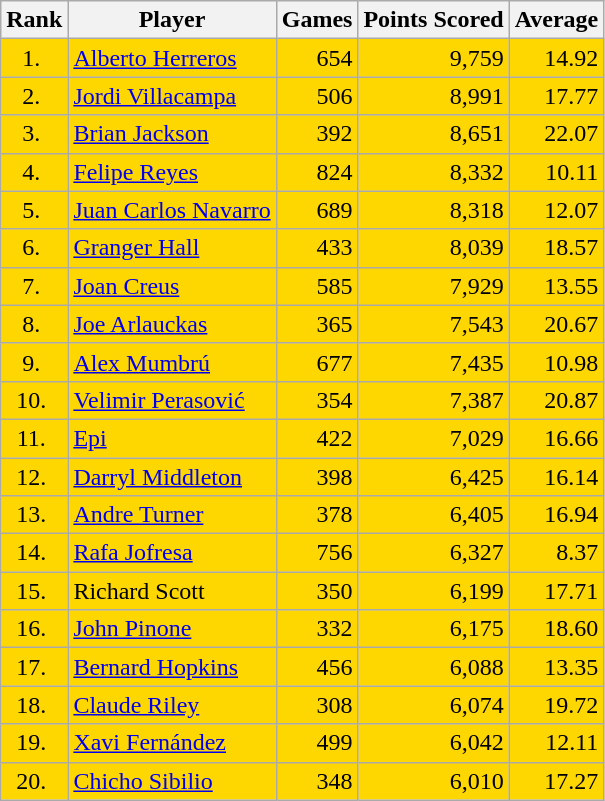<table class="wikitable sortable">
<tr>
<th>Rank</th>
<th>Player</th>
<th>Games</th>
<th>Points Scored</th>
<th>Average</th>
</tr>
<tr style="background:gold;">
<td style="text-align:center;">1. </td>
<td style="text-align:left;"> <a href='#'>Alberto Herreros</a></td>
<td style="text-align:right;"> 654</td>
<td style="text-align:right;"> 9,759</td>
<td style="text-align:right;"> 14.92</td>
</tr>
<tr style="background:gold;">
<td style="text-align:center;">2. </td>
<td style="text-align:left;"> <a href='#'>Jordi Villacampa</a></td>
<td style="text-align:right;"> 506</td>
<td style="text-align:right;"> 8,991</td>
<td style="text-align:right;"> 17.77</td>
</tr>
<tr style="background:gold;">
<td style="text-align:center;">3. </td>
<td style="text-align:left;"> <a href='#'>Brian Jackson</a></td>
<td style="text-align:right;"> 392</td>
<td style="text-align:right;"> 8,651</td>
<td style="text-align:right;"> 22.07</td>
</tr>
<tr style="background:gold;">
<td style="text-align:center;">4. </td>
<td style="text-align:left;"> <a href='#'>Felipe Reyes</a></td>
<td style="text-align:right;"> 824</td>
<td style="text-align:right;"> 8,332</td>
<td style="text-align:right;"> 10.11</td>
</tr>
<tr style="background:gold;">
<td style="text-align:center;">5. </td>
<td style="text-align:left;"> <a href='#'>Juan Carlos Navarro</a></td>
<td style="text-align:right;"> 689</td>
<td style="text-align:right;"> 8,318</td>
<td style="text-align:right;"> 12.07</td>
</tr>
<tr style="background:gold;">
<td style="text-align:center;">6. </td>
<td style="text-align:left;"> <a href='#'>Granger Hall</a></td>
<td style="text-align:right;"> 433</td>
<td style="text-align:right;"> 8,039</td>
<td style="text-align:right;"> 18.57</td>
</tr>
<tr style="background:gold;">
<td style="text-align:center;">7. </td>
<td style="text-align:left;"> <a href='#'>Joan Creus</a></td>
<td style="text-align:right;"> 585</td>
<td style="text-align:right;"> 7,929</td>
<td style="text-align:right;"> 13.55</td>
</tr>
<tr style="background:gold;">
<td style="text-align:center;">8. </td>
<td style="text-align:left;"> <a href='#'>Joe Arlauckas</a></td>
<td style="text-align:right;"> 365</td>
<td style="text-align:right;"> 7,543</td>
<td style="text-align:right;"> 20.67</td>
</tr>
<tr style="background:gold;">
<td style="text-align:center;">9. </td>
<td style="text-align:left;"> <a href='#'>Alex Mumbrú</a></td>
<td style="text-align:right;"> 677</td>
<td style="text-align:right;"> 7,435</td>
<td style="text-align:right;"> 10.98</td>
</tr>
<tr style="background:gold;">
<td style="text-align:center;">10. </td>
<td style="text-align:left;"> <a href='#'>Velimir Perasović</a></td>
<td style="text-align:right;"> 354</td>
<td style="text-align:right;"> 7,387</td>
<td style="text-align:right;"> 20.87</td>
</tr>
<tr style="background:gold;">
<td style="text-align:center;">11. </td>
<td style="text-align:left;"> <a href='#'>Epi</a></td>
<td style="text-align:right;"> 422</td>
<td style="text-align:right;"> 7,029</td>
<td style="text-align:right;"> 16.66</td>
</tr>
<tr style="background:gold;">
<td style="text-align:center;">12. </td>
<td style="text-align:left;"> <a href='#'>Darryl Middleton</a></td>
<td style="text-align:right;"> 398</td>
<td style="text-align:right;"> 6,425</td>
<td style="text-align:right;"> 16.14</td>
</tr>
<tr style="background:gold;">
<td style="text-align:center;">13. </td>
<td style="text-align:left;"> <a href='#'>Andre Turner</a></td>
<td style="text-align:right;"> 378</td>
<td style="text-align:right;"> 6,405</td>
<td style="text-align:right;"> 16.94</td>
</tr>
<tr style="background:gold;">
<td style="text-align:center;">14. </td>
<td style="text-align:left;"> <a href='#'>Rafa Jofresa</a></td>
<td style="text-align:right;"> 756</td>
<td style="text-align:right;"> 6,327</td>
<td style="text-align:right;"> 8.37</td>
</tr>
<tr style="background:gold;">
<td style="text-align:center;">15. </td>
<td style="text-align:left;"> Richard Scott</td>
<td style="text-align:right;"> 350</td>
<td style="text-align:right;"> 6,199</td>
<td style="text-align:right;"> 17.71</td>
</tr>
<tr style="background:gold;">
<td style="text-align:center;">16. </td>
<td style="text-align:left;"> <a href='#'>John Pinone</a></td>
<td style="text-align:right;"> 332</td>
<td style="text-align:right;"> 6,175</td>
<td style="text-align:right;"> 18.60</td>
</tr>
<tr style="background:gold;">
<td style="text-align:center;">17. </td>
<td style="text-align:left;"> <a href='#'>Bernard Hopkins</a></td>
<td style="text-align:right;"> 456</td>
<td style="text-align:right;"> 6,088</td>
<td style="text-align:right;"> 13.35</td>
</tr>
<tr style="background:gold;">
<td style="text-align:center;">18. </td>
<td style="text-align:left;"> <a href='#'>Claude Riley</a></td>
<td style="text-align:right;"> 308</td>
<td style="text-align:right;"> 6,074</td>
<td style="text-align:right;"> 19.72</td>
</tr>
<tr style="background:gold;">
<td style="text-align:center;">19. </td>
<td style="text-align:left;"> <a href='#'>Xavi Fernández</a></td>
<td style="text-align:right;"> 499</td>
<td style="text-align:right;"> 6,042</td>
<td style="text-align:right;"> 12.11</td>
</tr>
<tr style="background:gold;">
<td style="text-align:center;">20. </td>
<td style="text-align:left;"> <a href='#'>Chicho Sibilio</a></td>
<td style="text-align:right;"> 348</td>
<td style="text-align:right;"> 6,010</td>
<td style="text-align:right;"> 17.27</td>
</tr>
</table>
